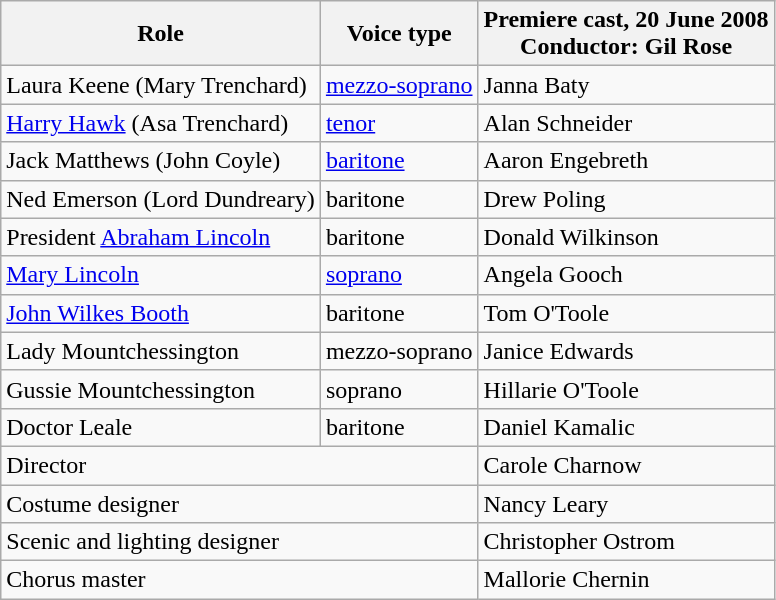<table class="wikitable">
<tr>
<th>Role</th>
<th>Voice type</th>
<th>Premiere cast, 20 June 2008<br>Conductor: Gil Rose</th>
</tr>
<tr>
<td>Laura Keene (Mary Trenchard)</td>
<td><a href='#'>mezzo-soprano</a></td>
<td>Janna Baty</td>
</tr>
<tr>
<td><a href='#'>Harry Hawk</a> (Asa Trenchard)</td>
<td><a href='#'>tenor</a></td>
<td>Alan Schneider</td>
</tr>
<tr>
<td>Jack Matthews (John Coyle)</td>
<td><a href='#'>baritone</a></td>
<td>Aaron Engebreth</td>
</tr>
<tr>
<td>Ned Emerson (Lord Dundreary)</td>
<td>baritone</td>
<td>Drew Poling</td>
</tr>
<tr>
<td>President <a href='#'>Abraham Lincoln</a></td>
<td>baritone</td>
<td>Donald Wilkinson</td>
</tr>
<tr>
<td><a href='#'>Mary Lincoln</a></td>
<td><a href='#'>soprano</a></td>
<td>Angela Gooch</td>
</tr>
<tr>
<td><a href='#'>John Wilkes Booth</a></td>
<td>baritone</td>
<td>Tom O'Toole</td>
</tr>
<tr>
<td>Lady Mountchessington</td>
<td>mezzo-soprano</td>
<td>Janice Edwards</td>
</tr>
<tr>
<td>Gussie Mountchessington</td>
<td>soprano</td>
<td>Hillarie O'Toole</td>
</tr>
<tr>
<td>Doctor Leale</td>
<td>baritone</td>
<td>Daniel Kamalic</td>
</tr>
<tr>
<td colspan="2">Director</td>
<td>Carole Charnow</td>
</tr>
<tr>
<td colspan="2">Costume designer</td>
<td>Nancy Leary</td>
</tr>
<tr>
<td colspan="2">Scenic and lighting designer</td>
<td>Christopher Ostrom</td>
</tr>
<tr>
<td colspan="2">Chorus master</td>
<td>Mallorie Chernin</td>
</tr>
</table>
